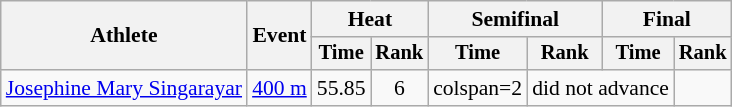<table class="wikitable" style="font-size:90%">
<tr>
<th rowspan=2>Athlete</th>
<th rowspan=2>Event</th>
<th colspan=2>Heat</th>
<th colspan=2>Semifinal</th>
<th colspan=2>Final</th>
</tr>
<tr style="font-size:95%">
<th>Time</th>
<th>Rank</th>
<th>Time</th>
<th>Rank</th>
<th>Time</th>
<th>Rank</th>
</tr>
<tr align=center>
<td align=left><a href='#'>Josephine Mary Singarayar</a></td>
<td align=left><a href='#'>400 m</a></td>
<td>55.85</td>
<td>6</td>
<td>colspan=2 </td>
<td colspan=2>did not advance</td>
</tr>
</table>
